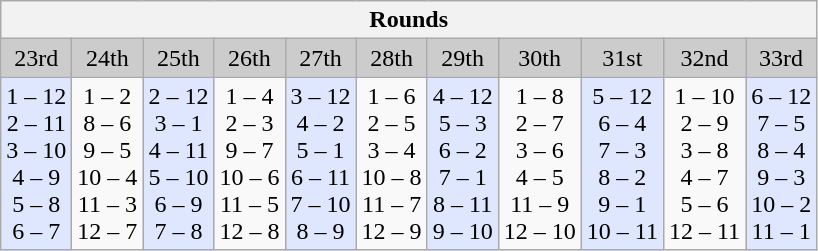<table class="wikitable">
<tr>
<th colspan="11">Rounds</th>
</tr>
<tr>
<td align="center" bgcolor="#CCCCCC">23rd</td>
<td align="center" bgcolor="#CCCCCC">24th</td>
<td align="center" bgcolor="#CCCCCC">25th</td>
<td align="center" bgcolor="#CCCCCC">26th</td>
<td align="center" bgcolor="#CCCCCC">27th</td>
<td align="center" bgcolor="#CCCCCC">28th</td>
<td align="center" bgcolor="#CCCCCC">29th</td>
<td align="center" bgcolor="#CCCCCC">30th</td>
<td align="center" bgcolor="#CCCCCC">31st</td>
<td align="center" bgcolor="#CCCCCC">32nd</td>
<td align="center" bgcolor="#CCCCCC">33rd</td>
</tr>
<tr>
<td align="center" bgcolor="#DFE7FF">1 – 12<br>2 – 11<br>3 – 10<br>4 – 9<br>5 – 8<br>6 – 7</td>
<td align="center">1 – 2<br>8 – 6<br>9 – 5<br>10 – 4<br>11 – 3<br>12 – 7</td>
<td align="center" bgcolor="#DFE7FF">2 – 12<br>3 – 1<br>4 – 11<br>5 – 10<br>6 – 9<br>7 – 8</td>
<td align="center">1 – 4<br>2 – 3<br>9 – 7<br>10 – 6<br>11 – 5<br>12 – 8</td>
<td align="center" bgcolor="#DFE7FF">3 – 12<br>4 – 2<br>5 – 1<br>6 – 11<br>7 – 10<br>8 – 9</td>
<td align="center">1 – 6<br>2 – 5<br>3 – 4<br>10 – 8<br>11 – 7<br>12 – 9</td>
<td align="center" bgcolor="#DFE7FF">4 – 12<br>5 – 3<br>6 – 2<br>7 – 1<br>8 – 11<br>9 – 10</td>
<td align="center">1 – 8<br>2 – 7<br>3 – 6<br>4 – 5<br>11 – 9<br>12 – 10</td>
<td align="center" bgcolor="#DFE7FF">5 – 12<br>6 – 4<br>7 – 3<br>8 – 2<br>9 – 1<br>10 – 11</td>
<td align="center">1 – 10<br>2 – 9<br>3 – 8<br>4 – 7<br>5 – 6<br>12 – 11</td>
<td align="center" bgcolor="#DFE7FF">6 – 12<br>7 – 5<br>8 – 4<br>9 – 3<br>10 – 2<br>11 – 1</td>
</tr>
</table>
